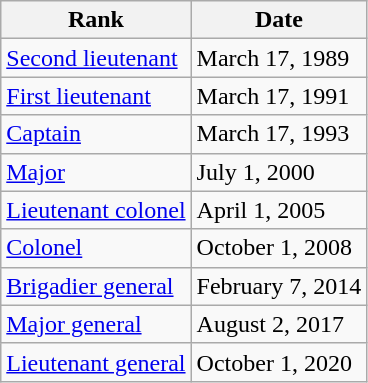<table class="wikitable">
<tr>
<th>Rank</th>
<th>Date</th>
</tr>
<tr>
<td> <a href='#'>Second lieutenant</a></td>
<td>March 17, 1989</td>
</tr>
<tr>
<td> <a href='#'>First lieutenant</a></td>
<td>March 17, 1991</td>
</tr>
<tr>
<td> <a href='#'>Captain</a></td>
<td>March 17, 1993</td>
</tr>
<tr>
<td> <a href='#'>Major</a></td>
<td>July 1, 2000</td>
</tr>
<tr>
<td> <a href='#'>Lieutenant colonel</a></td>
<td>April 1, 2005</td>
</tr>
<tr>
<td> <a href='#'>Colonel</a></td>
<td>October 1, 2008</td>
</tr>
<tr>
<td> <a href='#'>Brigadier general</a></td>
<td>February 7, 2014</td>
</tr>
<tr>
<td> <a href='#'>Major general</a></td>
<td>August 2, 2017</td>
</tr>
<tr>
<td> <a href='#'>Lieutenant general</a></td>
<td>October 1, 2020</td>
</tr>
</table>
